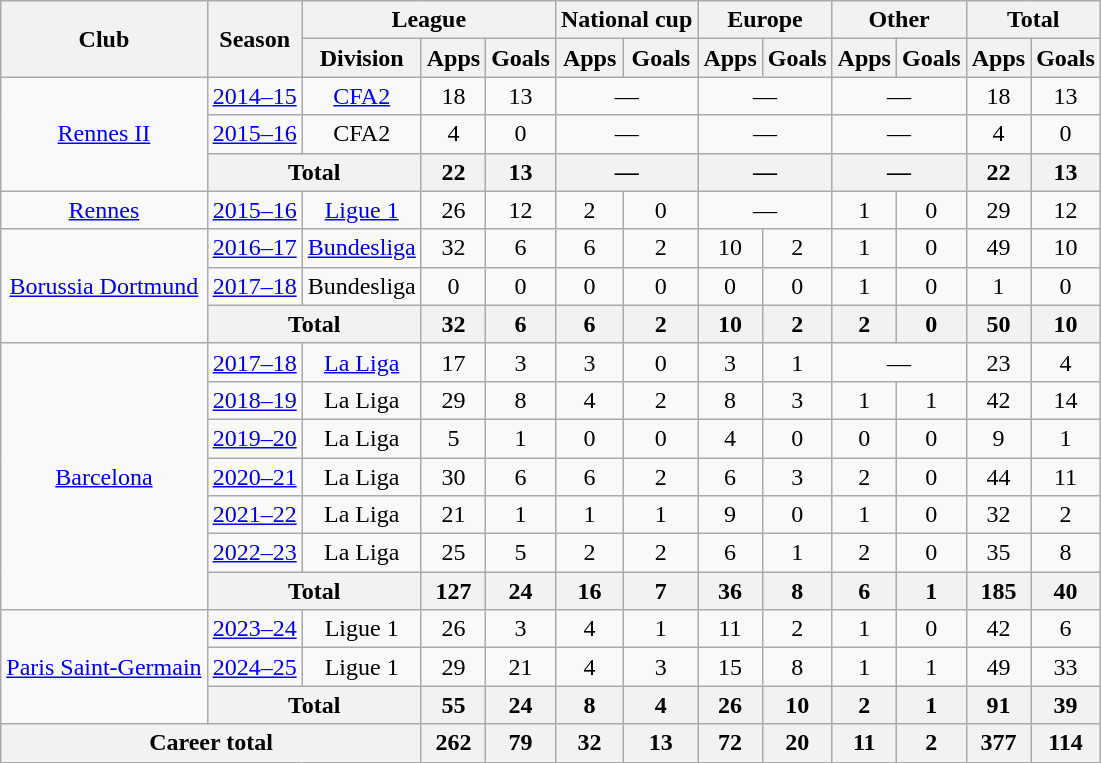<table class="wikitable" style="text-align: center;">
<tr>
<th rowspan="2">Club</th>
<th rowspan="2">Season</th>
<th colspan="3">League</th>
<th colspan="2">National cup</th>
<th colspan="2">Europe</th>
<th colspan="2">Other</th>
<th colspan="2">Total</th>
</tr>
<tr>
<th>Division</th>
<th>Apps</th>
<th>Goals</th>
<th>Apps</th>
<th>Goals</th>
<th>Apps</th>
<th>Goals</th>
<th>Apps</th>
<th>Goals</th>
<th>Apps</th>
<th>Goals</th>
</tr>
<tr>
<td rowspan="3"><a href='#'>Rennes II</a></td>
<td><a href='#'>2014–15</a></td>
<td><a href='#'>CFA2</a></td>
<td>18</td>
<td>13</td>
<td colspan="2">—</td>
<td colspan="2">—</td>
<td colspan="2">—</td>
<td>18</td>
<td>13</td>
</tr>
<tr>
<td><a href='#'>2015–16</a></td>
<td>CFA2</td>
<td>4</td>
<td>0</td>
<td colspan="2">—</td>
<td colspan="2">—</td>
<td colspan="2">—</td>
<td>4</td>
<td>0</td>
</tr>
<tr>
<th colspan="2">Total</th>
<th>22</th>
<th>13</th>
<th colspan="2">—</th>
<th colspan="2">—</th>
<th colspan="2">—</th>
<th>22</th>
<th>13</th>
</tr>
<tr>
<td><a href='#'>Rennes</a></td>
<td><a href='#'>2015–16</a></td>
<td><a href='#'>Ligue 1</a></td>
<td>26</td>
<td>12</td>
<td>2</td>
<td>0</td>
<td colspan="2">—</td>
<td>1</td>
<td>0</td>
<td>29</td>
<td>12</td>
</tr>
<tr>
<td rowspan="3"><a href='#'>Borussia Dortmund</a></td>
<td><a href='#'>2016–17</a></td>
<td><a href='#'>Bundesliga</a></td>
<td>32</td>
<td>6</td>
<td>6</td>
<td>2</td>
<td>10</td>
<td>2</td>
<td>1</td>
<td>0</td>
<td>49</td>
<td>10</td>
</tr>
<tr>
<td><a href='#'>2017–18</a></td>
<td>Bundesliga</td>
<td>0</td>
<td>0</td>
<td>0</td>
<td>0</td>
<td>0</td>
<td>0</td>
<td>1</td>
<td>0</td>
<td>1</td>
<td>0</td>
</tr>
<tr>
<th colspan="2">Total</th>
<th>32</th>
<th>6</th>
<th>6</th>
<th>2</th>
<th>10</th>
<th>2</th>
<th>2</th>
<th>0</th>
<th>50</th>
<th>10</th>
</tr>
<tr>
<td rowspan="7"><a href='#'>Barcelona</a></td>
<td><a href='#'>2017–18</a></td>
<td><a href='#'>La Liga</a></td>
<td>17</td>
<td>3</td>
<td>3</td>
<td>0</td>
<td>3</td>
<td>1</td>
<td colspan="2">—</td>
<td>23</td>
<td>4</td>
</tr>
<tr>
<td><a href='#'>2018–19</a></td>
<td>La Liga</td>
<td>29</td>
<td>8</td>
<td>4</td>
<td>2</td>
<td>8</td>
<td>3</td>
<td>1</td>
<td>1</td>
<td>42</td>
<td>14</td>
</tr>
<tr>
<td><a href='#'>2019–20</a></td>
<td>La Liga</td>
<td>5</td>
<td>1</td>
<td>0</td>
<td>0</td>
<td>4</td>
<td>0</td>
<td>0</td>
<td>0</td>
<td>9</td>
<td>1</td>
</tr>
<tr>
<td><a href='#'>2020–21</a></td>
<td>La Liga</td>
<td>30</td>
<td>6</td>
<td>6</td>
<td>2</td>
<td>6</td>
<td>3</td>
<td>2</td>
<td>0</td>
<td>44</td>
<td>11</td>
</tr>
<tr>
<td><a href='#'>2021–22</a></td>
<td>La Liga</td>
<td>21</td>
<td>1</td>
<td>1</td>
<td>1</td>
<td>9</td>
<td>0</td>
<td>1</td>
<td>0</td>
<td>32</td>
<td>2</td>
</tr>
<tr>
<td><a href='#'>2022–23</a></td>
<td>La Liga</td>
<td>25</td>
<td>5</td>
<td>2</td>
<td>2</td>
<td>6</td>
<td>1</td>
<td>2</td>
<td>0</td>
<td>35</td>
<td>8</td>
</tr>
<tr>
<th colspan="2">Total</th>
<th>127</th>
<th>24</th>
<th>16</th>
<th>7</th>
<th>36</th>
<th>8</th>
<th>6</th>
<th>1</th>
<th>185</th>
<th>40</th>
</tr>
<tr>
<td rowspan="3"><a href='#'>Paris Saint-Germain</a></td>
<td><a href='#'>2023–24</a></td>
<td>Ligue 1</td>
<td>26</td>
<td>3</td>
<td>4</td>
<td>1</td>
<td>11</td>
<td>2</td>
<td>1</td>
<td>0</td>
<td>42</td>
<td>6</td>
</tr>
<tr>
<td><a href='#'>2024–25</a></td>
<td>Ligue 1</td>
<td>29</td>
<td>21</td>
<td>4</td>
<td>3</td>
<td>15</td>
<td>8</td>
<td>1</td>
<td>1</td>
<td>49</td>
<td>33</td>
</tr>
<tr>
<th colspan="2">Total</th>
<th>55</th>
<th>24</th>
<th>8</th>
<th>4</th>
<th>26</th>
<th>10</th>
<th>2</th>
<th>1</th>
<th>91</th>
<th>39</th>
</tr>
<tr>
<th colspan="3">Career total</th>
<th>262</th>
<th>79</th>
<th>32</th>
<th>13</th>
<th>72</th>
<th>20</th>
<th>11</th>
<th>2</th>
<th>377</th>
<th>114</th>
</tr>
</table>
